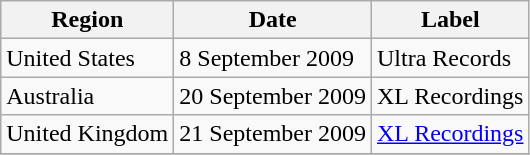<table class="wikitable">
<tr>
<th>Region</th>
<th>Date</th>
<th>Label</th>
</tr>
<tr>
<td>United States</td>
<td>8 September 2009</td>
<td>Ultra Records</td>
</tr>
<tr>
<td>Australia</td>
<td>20 September 2009</td>
<td>XL Recordings</td>
</tr>
<tr>
<td>United Kingdom</td>
<td>21 September 2009</td>
<td><a href='#'>XL Recordings</a></td>
</tr>
<tr>
</tr>
</table>
